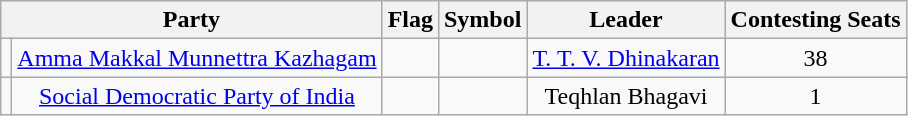<table class="wikitable sortable" style="text-align:center">
<tr>
<th colspan=2>Party</th>
<th>Flag</th>
<th>Symbol</th>
<th>Leader</th>
<th>Contesting Seats</th>
</tr>
<tr>
<td></td>
<td><a href='#'>Amma Makkal Munnettra Kazhagam</a></td>
<td></td>
<td></td>
<td><a href='#'>T. T. V. Dhinakaran</a></td>
<td>38</td>
</tr>
<tr>
<td></td>
<td><a href='#'>Social Democratic Party of India</a></td>
<td></td>
<td></td>
<td>Teqhlan Bhagavi</td>
<td>1</td>
</tr>
</table>
